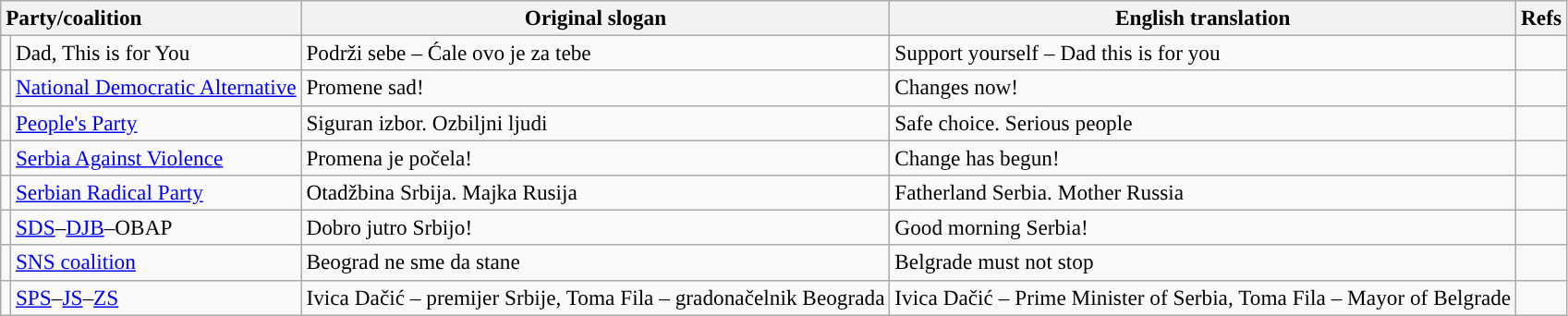<table class="wikitable" style="font-size:97%; text-align:left">
<tr>
<th colspan="2" style="text-align:left">Party/coalition</th>
<th>Original slogan</th>
<th>English translation</th>
<th>Refs</th>
</tr>
<tr>
<td style="background:"></td>
<td>Dad, This is for You</td>
<td>Podrži sebe – Ćale ovo je za tebe</td>
<td>Support yourself – Dad this is for you</td>
<td></td>
</tr>
<tr>
<td style="background:"></td>
<td><a href='#'>National Democratic Alternative</a></td>
<td>Promene sad!</td>
<td>Changes now!</td>
<td></td>
</tr>
<tr>
<td style="background:"></td>
<td><a href='#'>People's Party</a></td>
<td>Siguran izbor. Ozbiljni ljudi</td>
<td>Safe choice. Serious people</td>
<td></td>
</tr>
<tr>
<td style="background:"></td>
<td><a href='#'>Serbia Against Violence</a></td>
<td>Promena je počela!</td>
<td>Change has begun!</td>
<td></td>
</tr>
<tr>
<td style="background:"></td>
<td><a href='#'>Serbian Radical Party</a></td>
<td>Otadžbina Srbija. Majka Rusija</td>
<td>Fatherland Serbia. Mother Russia</td>
<td></td>
</tr>
<tr>
<td style="background:"></td>
<td><a href='#'>SDS</a>–<a href='#'>DJB</a>–OBAP</td>
<td>Dobro jutro Srbijo!</td>
<td>Good morning Serbia!</td>
<td></td>
</tr>
<tr>
<td style="background:"></td>
<td><a href='#'>SNS coalition</a></td>
<td>Beograd ne sme da stane</td>
<td>Belgrade must not stop</td>
<td></td>
</tr>
<tr>
<td style="background:"></td>
<td><a href='#'>SPS</a>–<a href='#'>JS</a>–<a href='#'>ZS</a></td>
<td>Ivica Dačić – premijer Srbije, Toma Fila – gradonačelnik Beograda</td>
<td>Ivica Dačić – Prime Minister of Serbia, Toma Fila – Mayor of Belgrade</td>
<td></td>
</tr>
</table>
